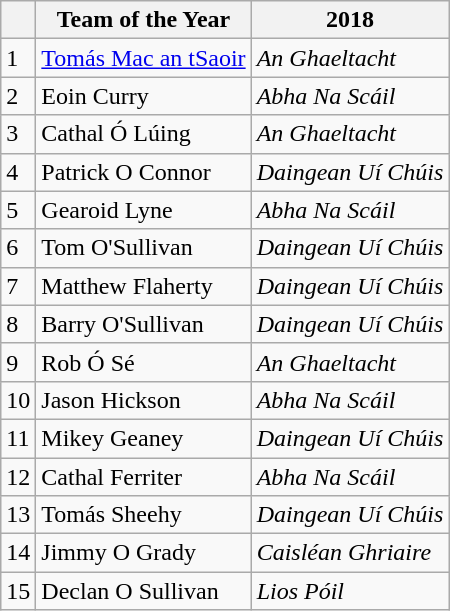<table class="wikitable">
<tr>
<th></th>
<th>Team of the Year</th>
<th>2018</th>
</tr>
<tr>
<td>1</td>
<td><a href='#'>Tomás Mac an tSaoir</a></td>
<td><em>An Ghaeltacht</em></td>
</tr>
<tr>
<td>2</td>
<td>Eoin Curry</td>
<td><em>Abha Na Scáil</em></td>
</tr>
<tr>
<td>3</td>
<td>Cathal Ó Lúing</td>
<td><em>An Ghaeltacht</em></td>
</tr>
<tr>
<td>4</td>
<td>Patrick O Connor</td>
<td><em>Daingean Uí Chúis</em></td>
</tr>
<tr>
<td>5</td>
<td>Gearoid Lyne</td>
<td><em>Abha Na Scáil</em></td>
</tr>
<tr>
<td>6</td>
<td>Tom O'Sullivan</td>
<td><em>Daingean Uí Chúis</em></td>
</tr>
<tr>
<td>7</td>
<td>Matthew Flaherty</td>
<td><em>Daingean Uí Chúis</em></td>
</tr>
<tr>
<td>8</td>
<td>Barry O'Sullivan</td>
<td><em>Daingean Uí Chúis</em></td>
</tr>
<tr>
<td>9</td>
<td>Rob Ó Sé</td>
<td><em>An Ghaeltacht</em></td>
</tr>
<tr>
<td>10</td>
<td>Jason Hickson</td>
<td><em>Abha Na Scáil</em></td>
</tr>
<tr>
<td>11</td>
<td>Mikey Geaney</td>
<td><em>Daingean Uí Chúis</em></td>
</tr>
<tr>
<td>12</td>
<td>Cathal Ferriter</td>
<td><em>Abha Na Scáil</em></td>
</tr>
<tr>
<td>13</td>
<td>Tomás Sheehy</td>
<td><em>Daingean Uí Chúis</em></td>
</tr>
<tr>
<td>14</td>
<td>Jimmy O Grady</td>
<td><em>Caisléan Ghriaire</em></td>
</tr>
<tr>
<td>15</td>
<td>Declan O Sullivan</td>
<td><em>Lios Póil</em></td>
</tr>
</table>
